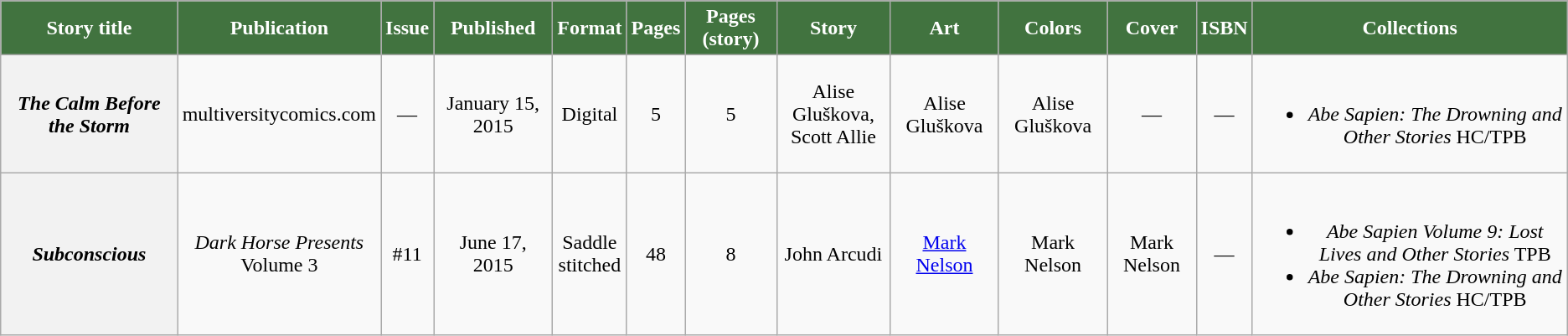<table class="wikitable" style="text-align: center">
<tr>
<th style="background:#41733f; color:#fff;">Story title</th>
<th style="background:#41733f; color:#fff;">Publication</th>
<th style="background:#41733f; color:#fff;">Issue</th>
<th style="background:#41733f; color:#fff;">Published</th>
<th style="background:#41733f; color:#fff;">Format</th>
<th style="background:#41733f; color:#fff;">Pages</th>
<th style="background:#41733f; color:#fff;">Pages (story)</th>
<th style="background:#41733f; color:#fff;">Story</th>
<th style="background:#41733f; color:#fff;">Art</th>
<th style="background:#41733f; color:#fff;">Colors</th>
<th style="background:#41733f; color:#fff;">Cover</th>
<th style="background:#41733f; color:#fff;">ISBN</th>
<th style="background:#41733f; color:#fff;">Collections</th>
</tr>
<tr id="Abe_Sapien_The_Calm_Before_the_Storm">
<th><em>The Calm Before the Storm</em></th>
<td>multiversitycomics.com</td>
<td>—</td>
<td>January 15, 2015</td>
<td>Digital</td>
<td>5</td>
<td>5</td>
<td>Alise Gluškova,<br>Scott Allie</td>
<td>Alise Gluškova</td>
<td>Alise Gluškova</td>
<td>—</td>
<td>—</td>
<td><br><ul><li><em>Abe Sapien: The Drowning and Other Stories</em> HC/TPB</li></ul></td>
</tr>
<tr id="Dark_Horse_Presents_vol3_11">
<th><em>Subconscious</em></th>
<td><em>Dark Horse Presents</em><br>Volume 3</td>
<td>#11</td>
<td>June 17, 2015</td>
<td>Saddle<br>stitched</td>
<td>48</td>
<td>8</td>
<td>John Arcudi</td>
<td><a href='#'>Mark Nelson</a></td>
<td>Mark Nelson</td>
<td>Mark Nelson</td>
<td>—</td>
<td><br><ul><li><em>Abe Sapien Volume 9: Lost Lives and Other Stories</em> TPB</li><li><em>Abe Sapien: The Drowning and Other Stories</em> HC/TPB</li></ul></td>
</tr>
</table>
